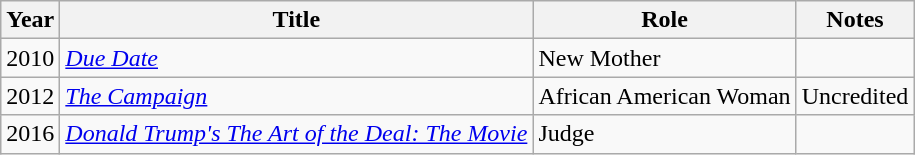<table class="wikitable sortable">
<tr>
<th>Year</th>
<th>Title</th>
<th>Role</th>
<th>Notes</th>
</tr>
<tr>
<td>2010</td>
<td><em><a href='#'>Due Date</a></em></td>
<td>New Mother</td>
<td></td>
</tr>
<tr>
<td>2012</td>
<td><em><a href='#'>The Campaign</a></em></td>
<td>African American Woman</td>
<td>Uncredited</td>
</tr>
<tr>
<td>2016</td>
<td><em><a href='#'>Donald Trump's The Art of the Deal: The Movie</a></em></td>
<td>Judge</td>
<td></td>
</tr>
</table>
